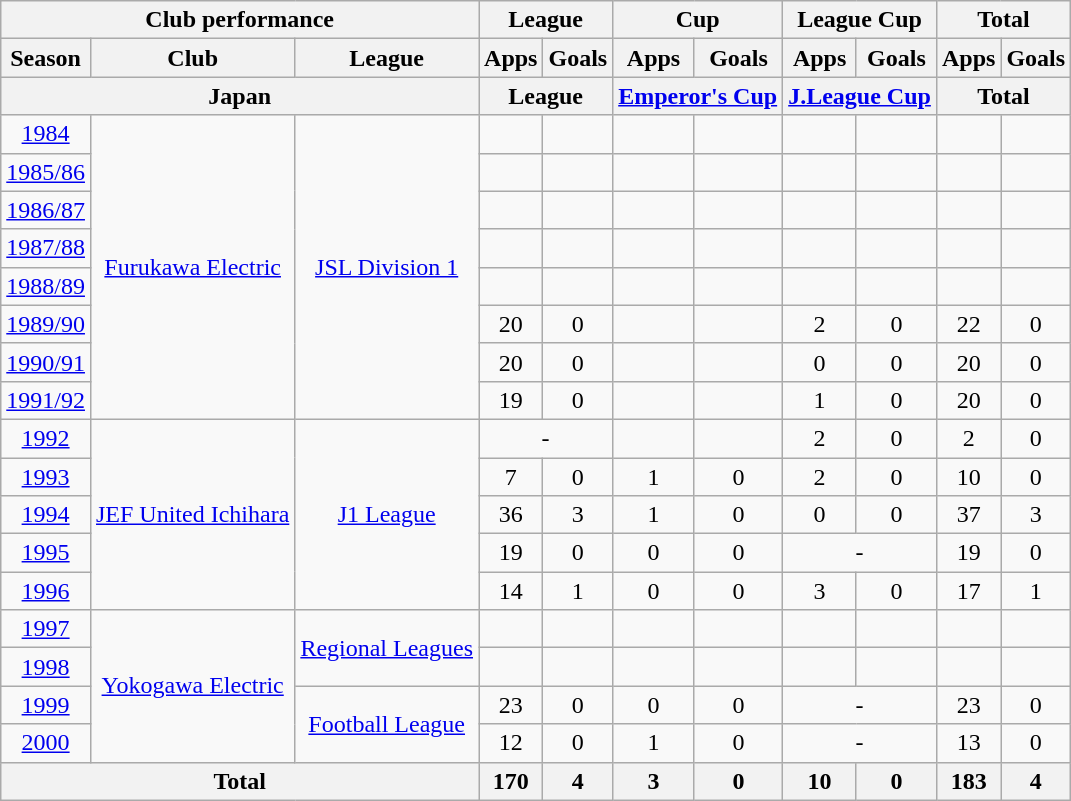<table class="wikitable" style="text-align:center;">
<tr>
<th colspan=3>Club performance</th>
<th colspan=2>League</th>
<th colspan=2>Cup</th>
<th colspan=2>League Cup</th>
<th colspan=2>Total</th>
</tr>
<tr>
<th>Season</th>
<th>Club</th>
<th>League</th>
<th>Apps</th>
<th>Goals</th>
<th>Apps</th>
<th>Goals</th>
<th>Apps</th>
<th>Goals</th>
<th>Apps</th>
<th>Goals</th>
</tr>
<tr>
<th colspan=3>Japan</th>
<th colspan=2>League</th>
<th colspan=2><a href='#'>Emperor's Cup</a></th>
<th colspan=2><a href='#'>J.League Cup</a></th>
<th colspan=2>Total</th>
</tr>
<tr>
<td><a href='#'>1984</a></td>
<td rowspan="8"><a href='#'>Furukawa Electric</a></td>
<td rowspan="8"><a href='#'>JSL Division 1</a></td>
<td></td>
<td></td>
<td></td>
<td></td>
<td></td>
<td></td>
<td></td>
<td></td>
</tr>
<tr>
<td><a href='#'>1985/86</a></td>
<td></td>
<td></td>
<td></td>
<td></td>
<td></td>
<td></td>
<td></td>
<td></td>
</tr>
<tr>
<td><a href='#'>1986/87</a></td>
<td></td>
<td></td>
<td></td>
<td></td>
<td></td>
<td></td>
<td></td>
<td></td>
</tr>
<tr>
<td><a href='#'>1987/88</a></td>
<td></td>
<td></td>
<td></td>
<td></td>
<td></td>
<td></td>
<td></td>
<td></td>
</tr>
<tr>
<td><a href='#'>1988/89</a></td>
<td></td>
<td></td>
<td></td>
<td></td>
<td></td>
<td></td>
<td></td>
<td></td>
</tr>
<tr>
<td><a href='#'>1989/90</a></td>
<td>20</td>
<td>0</td>
<td></td>
<td></td>
<td>2</td>
<td>0</td>
<td>22</td>
<td>0</td>
</tr>
<tr>
<td><a href='#'>1990/91</a></td>
<td>20</td>
<td>0</td>
<td></td>
<td></td>
<td>0</td>
<td>0</td>
<td>20</td>
<td>0</td>
</tr>
<tr>
<td><a href='#'>1991/92</a></td>
<td>19</td>
<td>0</td>
<td></td>
<td></td>
<td>1</td>
<td>0</td>
<td>20</td>
<td>0</td>
</tr>
<tr>
<td><a href='#'>1992</a></td>
<td rowspan="5"><a href='#'>JEF United Ichihara</a></td>
<td rowspan="5"><a href='#'>J1 League</a></td>
<td colspan="2">-</td>
<td></td>
<td></td>
<td>2</td>
<td>0</td>
<td>2</td>
<td>0</td>
</tr>
<tr>
<td><a href='#'>1993</a></td>
<td>7</td>
<td>0</td>
<td>1</td>
<td>0</td>
<td>2</td>
<td>0</td>
<td>10</td>
<td>0</td>
</tr>
<tr>
<td><a href='#'>1994</a></td>
<td>36</td>
<td>3</td>
<td>1</td>
<td>0</td>
<td>0</td>
<td>0</td>
<td>37</td>
<td>3</td>
</tr>
<tr>
<td><a href='#'>1995</a></td>
<td>19</td>
<td>0</td>
<td>0</td>
<td>0</td>
<td colspan="2">-</td>
<td>19</td>
<td>0</td>
</tr>
<tr>
<td><a href='#'>1996</a></td>
<td>14</td>
<td>1</td>
<td>0</td>
<td>0</td>
<td>3</td>
<td>0</td>
<td>17</td>
<td>1</td>
</tr>
<tr>
<td><a href='#'>1997</a></td>
<td rowspan="4"><a href='#'>Yokogawa Electric</a></td>
<td rowspan="2"><a href='#'>Regional Leagues</a></td>
<td></td>
<td></td>
<td></td>
<td></td>
<td></td>
<td></td>
<td></td>
<td></td>
</tr>
<tr>
<td><a href='#'>1998</a></td>
<td></td>
<td></td>
<td></td>
<td></td>
<td></td>
<td></td>
<td></td>
<td></td>
</tr>
<tr>
<td><a href='#'>1999</a></td>
<td rowspan="2"><a href='#'>Football League</a></td>
<td>23</td>
<td>0</td>
<td>0</td>
<td>0</td>
<td colspan="2">-</td>
<td>23</td>
<td>0</td>
</tr>
<tr>
<td><a href='#'>2000</a></td>
<td>12</td>
<td>0</td>
<td>1</td>
<td>0</td>
<td colspan="2">-</td>
<td>13</td>
<td>0</td>
</tr>
<tr>
<th colspan=3>Total</th>
<th>170</th>
<th>4</th>
<th>3</th>
<th>0</th>
<th>10</th>
<th>0</th>
<th>183</th>
<th>4</th>
</tr>
</table>
